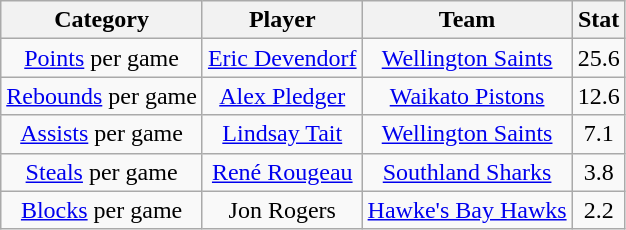<table class="wikitable" style="text-align:center">
<tr>
<th>Category</th>
<th>Player</th>
<th>Team</th>
<th>Stat</th>
</tr>
<tr>
<td><a href='#'>Points</a> per game</td>
<td><a href='#'>Eric Devendorf</a></td>
<td><a href='#'>Wellington Saints</a></td>
<td>25.6</td>
</tr>
<tr>
<td><a href='#'>Rebounds</a> per game</td>
<td><a href='#'>Alex Pledger</a></td>
<td><a href='#'>Waikato Pistons</a></td>
<td>12.6</td>
</tr>
<tr>
<td><a href='#'>Assists</a> per game</td>
<td><a href='#'>Lindsay Tait</a></td>
<td><a href='#'>Wellington Saints</a></td>
<td>7.1</td>
</tr>
<tr>
<td><a href='#'>Steals</a> per game</td>
<td><a href='#'>René Rougeau</a></td>
<td><a href='#'>Southland Sharks</a></td>
<td>3.8</td>
</tr>
<tr>
<td><a href='#'>Blocks</a> per game</td>
<td>Jon Rogers</td>
<td><a href='#'>Hawke's Bay Hawks</a></td>
<td>2.2</td>
</tr>
</table>
